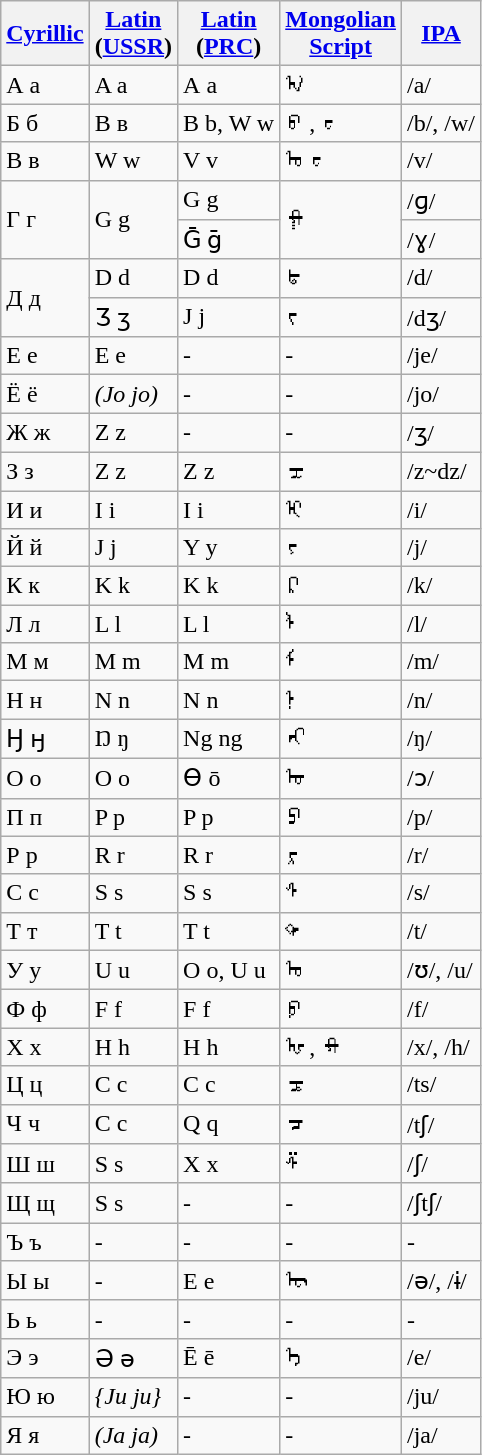<table class="wikitable">
<tr>
<th><a href='#'>Cyrillic</a></th>
<th><a href='#'>Latin</a><br>(<a href='#'>USSR</a>)</th>
<th><a href='#'>Latin</a><br>(<a href='#'>PRC</a>)</th>
<th><a href='#'>Mongolian</a><br><a href='#'>Script</a></th>
<th><a href='#'>IPA</a></th>
</tr>
<tr>
<td>А а</td>
<td>A a</td>
<td>А а</td>
<td>ᠠ</td>
<td>/a/</td>
</tr>
<tr>
<td>Б б</td>
<td>B в</td>
<td>B b, W w</td>
<td>ᠪ, ᠸ</td>
<td>/b/, /w/</td>
</tr>
<tr>
<td>В в</td>
<td>W w</td>
<td>V v</td>
<td>ᠣᠸ</td>
<td>/v/</td>
</tr>
<tr>
<td rowspan="2">Г г</td>
<td rowspan="2">G g</td>
<td>G g</td>
<td rowspan="2">ᠭ</td>
<td>/ɡ/</td>
</tr>
<tr>
<td>Ḡ ḡ</td>
<td>/ɣ/</td>
</tr>
<tr>
<td rowspan="2">Д д</td>
<td>D d</td>
<td>D d</td>
<td>ᠳ</td>
<td>/d/</td>
</tr>
<tr>
<td>Ʒ ʒ</td>
<td>J j</td>
<td>ᠵ</td>
<td>/dʒ/</td>
</tr>
<tr>
<td>Е е</td>
<td>E e</td>
<td>-</td>
<td>-</td>
<td>/je/</td>
</tr>
<tr>
<td>Ё ё</td>
<td><em>(Jo jo)</em></td>
<td>-</td>
<td>-</td>
<td>/jo/</td>
</tr>
<tr>
<td>Ж ж</td>
<td>Z z</td>
<td>-</td>
<td>-</td>
<td>/ʒ/</td>
</tr>
<tr>
<td>З з</td>
<td>Z z</td>
<td>Z z</td>
<td>ᠽ</td>
<td>/z~dz/</td>
</tr>
<tr>
<td>И и</td>
<td>I i</td>
<td>I i</td>
<td>ᠢ</td>
<td>/i/</td>
</tr>
<tr>
<td>Й й</td>
<td>J j</td>
<td>Y y</td>
<td>ᠶ</td>
<td>/j/</td>
</tr>
<tr>
<td>К к</td>
<td>K k</td>
<td>K k</td>
<td>ᠺ</td>
<td>/k/</td>
</tr>
<tr>
<td>Л л</td>
<td>L l</td>
<td>L l</td>
<td>ᠯ</td>
<td>/l/</td>
</tr>
<tr>
<td>М м</td>
<td>M m</td>
<td>M m</td>
<td>ᠮ</td>
<td>/m/</td>
</tr>
<tr>
<td>Н н</td>
<td>N n</td>
<td>N n</td>
<td>ᠨ</td>
<td>/n/</td>
</tr>
<tr>
<td>Ӈ ӈ</td>
<td>Ŋ ŋ</td>
<td>Ng ng</td>
<td>ᠩ</td>
<td>/ŋ/</td>
</tr>
<tr>
<td>О о</td>
<td>O o</td>
<td>Ɵ ō</td>
<td>ᠤ</td>
<td>/ɔ/</td>
</tr>
<tr>
<td>П п</td>
<td>P p</td>
<td>P p</td>
<td>ᠫ</td>
<td>/p/</td>
</tr>
<tr>
<td>Р р</td>
<td>R r</td>
<td>R r</td>
<td>ᠷ</td>
<td>/r/</td>
</tr>
<tr>
<td>С с</td>
<td>S s</td>
<td>S s</td>
<td>ᠰ</td>
<td>/s/</td>
</tr>
<tr>
<td>Т т</td>
<td>T t</td>
<td>T t</td>
<td>ᠲ</td>
<td>/t/</td>
</tr>
<tr>
<td>У у</td>
<td>U u</td>
<td>O o, U u</td>
<td>ᠣ</td>
<td>/ʊ/, /u/</td>
</tr>
<tr>
<td>Ф ф</td>
<td>F f</td>
<td>F f</td>
<td>ᠹ</td>
<td>/f/</td>
</tr>
<tr>
<td>Х х</td>
<td>H h</td>
<td>H h</td>
<td>ᠾ, ᠬ</td>
<td>/x/, /h/</td>
</tr>
<tr>
<td>Ц ц</td>
<td>C c</td>
<td>C c</td>
<td>ᠼ</td>
<td>/ts/</td>
</tr>
<tr>
<td>Ч ч</td>
<td>C c</td>
<td>Q q</td>
<td>ᠴ</td>
<td>/tʃ/</td>
</tr>
<tr>
<td>Ш ш</td>
<td>S s</td>
<td>X x</td>
<td>ᠱ</td>
<td>/ʃ/</td>
</tr>
<tr>
<td>Щ щ</td>
<td>S s</td>
<td>-</td>
<td>-</td>
<td>/ʃtʃ/</td>
</tr>
<tr>
<td>Ъ ъ</td>
<td>-</td>
<td>-</td>
<td>-</td>
<td>-</td>
</tr>
<tr>
<td>Ы ы</td>
<td>-</td>
<td>E e</td>
<td>ᠧ</td>
<td>/ə/, /ɨ/</td>
</tr>
<tr>
<td>Ь ь</td>
<td>-</td>
<td>-</td>
<td>-</td>
<td>-</td>
</tr>
<tr>
<td>Э э</td>
<td>Ə ə</td>
<td>Ē ē</td>
<td>ᠡ</td>
<td>/e/</td>
</tr>
<tr>
<td>Ю ю</td>
<td><em>{Ju ju}</em></td>
<td>-</td>
<td>-</td>
<td>/ju/</td>
</tr>
<tr>
<td>Я я</td>
<td><em>(Ja ja)</em></td>
<td>-</td>
<td>-</td>
<td>/ja/</td>
</tr>
</table>
